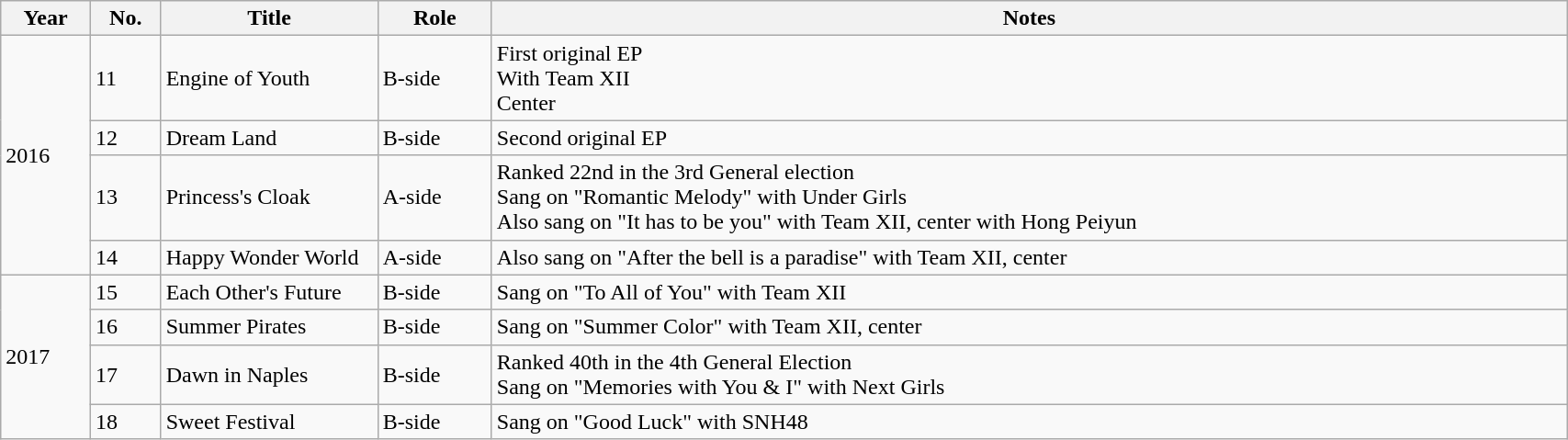<table class="wikitable sortable" style="width:90%;">
<tr>
<th>Year</th>
<th data-sort-type="number">No.</th>
<th style="width:150px;">Title</th>
<th>Role</th>
<th class="unsortable">Notes</th>
</tr>
<tr>
<td rowspan="4">2016</td>
<td>11</td>
<td>Engine of Youth</td>
<td>B-side</td>
<td>First original EP <br> With Team XII <br> Center</td>
</tr>
<tr>
<td>12</td>
<td>Dream Land</td>
<td>B-side</td>
<td>Second original EP</td>
</tr>
<tr>
<td>13</td>
<td>Princess's Cloak</td>
<td>A-side</td>
<td>Ranked 22nd in the 3rd General election <br> Sang on "Romantic Melody" with Under Girls <br> Also sang on "It has to be you" with Team XII, center with Hong Peiyun</td>
</tr>
<tr>
<td>14</td>
<td>Happy Wonder World</td>
<td>A-side</td>
<td>Also sang on "After the bell is a paradise" with Team XII, center</td>
</tr>
<tr>
<td rowspan="4">2017</td>
<td>15</td>
<td>Each Other's Future</td>
<td>B-side</td>
<td>Sang on "To All of You" with Team XII</td>
</tr>
<tr>
<td>16</td>
<td>Summer Pirates</td>
<td>B-side</td>
<td>Sang on "Summer Color" with Team XII, center</td>
</tr>
<tr>
<td>17</td>
<td>Dawn in Naples</td>
<td>B-side</td>
<td>Ranked 40th in the 4th General Election <br> Sang on "Memories with You & I" with Next Girls</td>
</tr>
<tr>
<td>18</td>
<td>Sweet Festival</td>
<td>B-side</td>
<td>Sang on "Good Luck" with SNH48</td>
</tr>
</table>
